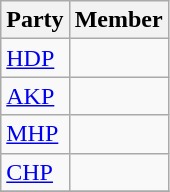<table class="wikitable">
<tr>
<th>Party</th>
<th colspan="2">Member</th>
</tr>
<tr>
<td><a href='#'>HDP</a></td>
<td></td>
</tr>
<tr>
<td><a href='#'>AKP</a></td>
<td></td>
</tr>
<tr>
<td><a href='#'>MHP</a></td>
<td></td>
</tr>
<tr>
<td><a href='#'>CHP</a></td>
<td></td>
</tr>
<tr>
</tr>
</table>
